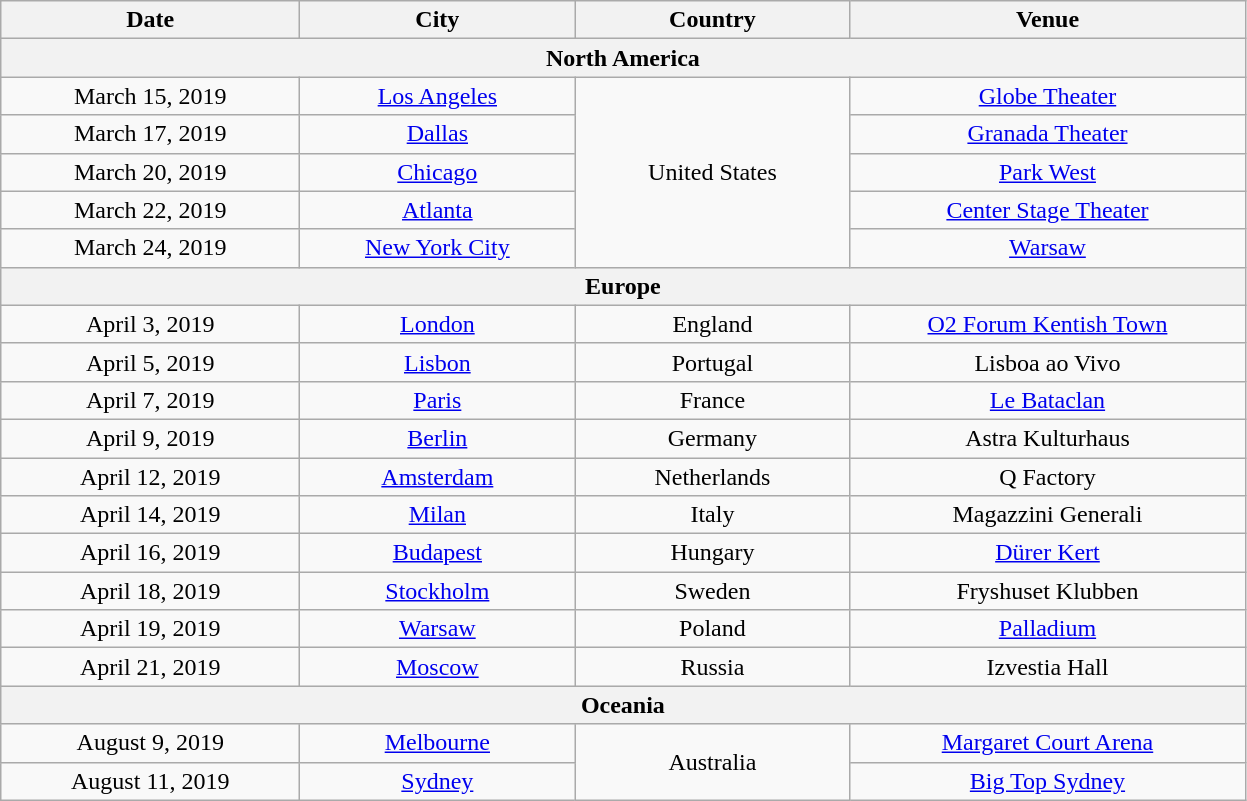<table class="wikitable plainrowheaders" style="text-align:center;">
<tr>
<th scope="col" style="width:12em;">Date</th>
<th scope="col" style="width:11em;">City</th>
<th scope="col" style="width:11em;">Country</th>
<th scope="col" style="width:16em;">Venue</th>
</tr>
<tr>
<th colspan="4">North America</th>
</tr>
<tr>
<td>March 15, 2019</td>
<td><a href='#'>Los Angeles</a></td>
<td rowspan="5">United States</td>
<td><a href='#'>Globe Theater</a></td>
</tr>
<tr>
<td>March 17, 2019</td>
<td><a href='#'>Dallas</a></td>
<td><a href='#'>Granada Theater</a></td>
</tr>
<tr>
<td>March 20, 2019</td>
<td><a href='#'>Chicago</a></td>
<td><a href='#'>Park West</a></td>
</tr>
<tr>
<td>March 22, 2019</td>
<td><a href='#'>Atlanta</a></td>
<td><a href='#'>Center Stage Theater</a></td>
</tr>
<tr>
<td>March 24, 2019</td>
<td><a href='#'>New York City</a></td>
<td><a href='#'>Warsaw</a></td>
</tr>
<tr>
<th colspan="4">Europe</th>
</tr>
<tr>
<td>April 3, 2019</td>
<td><a href='#'>London</a></td>
<td>England</td>
<td><a href='#'>O2 Forum Kentish Town</a></td>
</tr>
<tr>
<td>April 5, 2019</td>
<td><a href='#'>Lisbon</a></td>
<td>Portugal</td>
<td>Lisboa ao Vivo</td>
</tr>
<tr>
<td>April 7, 2019</td>
<td><a href='#'>Paris</a></td>
<td>France</td>
<td><a href='#'>Le Bataclan</a></td>
</tr>
<tr>
<td>April 9, 2019</td>
<td><a href='#'>Berlin</a></td>
<td>Germany</td>
<td>Astra Kulturhaus</td>
</tr>
<tr>
<td>April 12, 2019</td>
<td><a href='#'>Amsterdam</a></td>
<td>Netherlands</td>
<td>Q Factory</td>
</tr>
<tr>
<td>April 14, 2019</td>
<td><a href='#'>Milan</a></td>
<td>Italy</td>
<td>Magazzini Generali</td>
</tr>
<tr>
<td>April 16, 2019</td>
<td><a href='#'>Budapest</a></td>
<td>Hungary</td>
<td><a href='#'>Dürer Kert</a></td>
</tr>
<tr>
<td>April 18, 2019</td>
<td><a href='#'>Stockholm</a></td>
<td>Sweden</td>
<td>Fryshuset Klubben</td>
</tr>
<tr>
<td>April 19, 2019</td>
<td><a href='#'>Warsaw</a></td>
<td>Poland</td>
<td><a href='#'>Palladium</a></td>
</tr>
<tr>
<td>April 21, 2019</td>
<td><a href='#'>Moscow</a></td>
<td>Russia</td>
<td>Izvestia Hall</td>
</tr>
<tr>
<th colspan="4">Oceania</th>
</tr>
<tr>
<td>August 9, 2019</td>
<td><a href='#'>Melbourne</a></td>
<td rowspan="2">Australia</td>
<td><a href='#'>Margaret Court Arena</a></td>
</tr>
<tr>
<td>August 11, 2019</td>
<td><a href='#'>Sydney</a></td>
<td><a href='#'>Big Top Sydney</a></td>
</tr>
</table>
